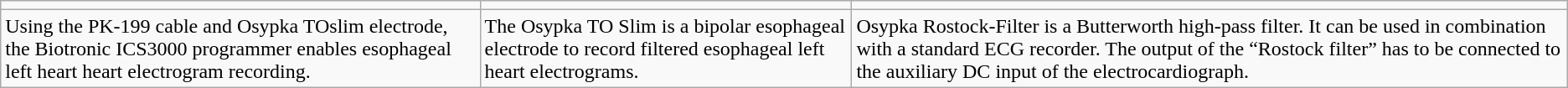<table class="wikitable">
<tr>
<td></td>
<td></td>
<td></td>
</tr>
<tr>
<td>Using the PK-199 cable and Osypka TOslim electrode, the Biotronic ICS3000 programmer enables esophageal left heart heart electrogram recording.</td>
<td>The Osypka TO Slim is a bipolar esophageal electrode to record filtered esophageal  left heart  electrograms.</td>
<td>Osypka Rostock-Filter is a Butterworth high-pass filter. It can be used in combination with a standard ECG recorder. The output of the “Rostock filter” has to be connected to the auxiliary DC input of the electrocardiograph.</td>
</tr>
</table>
